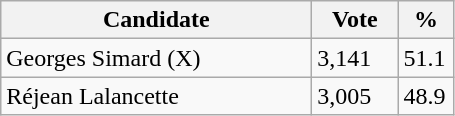<table class="wikitable">
<tr>
<th bgcolor="#DDDDFF" width="200px">Candidate</th>
<th bgcolor="#DDDDFF" width="50px">Vote</th>
<th bgcolor="#DDDDFF" width="30px">%</th>
</tr>
<tr>
<td>Georges Simard (X)</td>
<td>3,141</td>
<td>51.1</td>
</tr>
<tr>
<td>Réjean Lalancette</td>
<td>3,005</td>
<td>48.9</td>
</tr>
</table>
